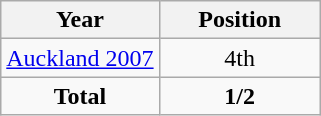<table class="wikitable" style="text-align: center;">
<tr>
<th>Year</th>
<th width="100">Position</th>
</tr>
<tr bgcolor=>
<td><a href='#'>Auckland 2007</a></td>
<td>4th</td>
</tr>
<tr>
<td><strong>Total</strong></td>
<td><strong>1/2</strong></td>
</tr>
</table>
